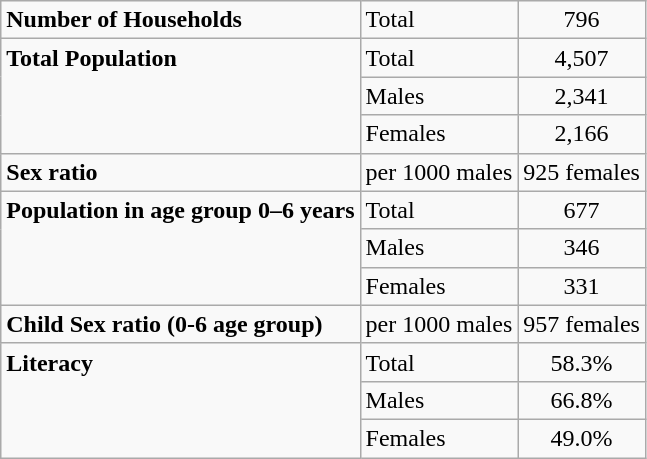<table class="wikitable">
<tr>
<td align=left rowspan=1 valign=top><strong>Number of Households</strong></td>
<td align=left>Total</td>
<td align=center>796</td>
</tr>
<tr>
<td align=left rowspan=3 valign=top><strong>Total Population</strong></td>
<td align=left>Total</td>
<td align=center>4,507</td>
</tr>
<tr>
<td align=left>Males</td>
<td align=center>2,341</td>
</tr>
<tr>
<td align=left>Females</td>
<td align=center>2,166</td>
</tr>
<tr>
<td align=left rowspan=1 valign=top><strong>Sex ratio</strong></td>
<td align=left>per 1000 males</td>
<td align=center>925 females</td>
</tr>
<tr>
<td align=left rowspan=3 valign=top><strong>Population in age group 0–6 years</strong></td>
<td align=left>Total</td>
<td align=center>677</td>
</tr>
<tr>
<td align=left>Males</td>
<td align=center>346</td>
</tr>
<tr>
<td align=left>Females</td>
<td align=center>331</td>
</tr>
<tr>
<td align=left rowspan=1 valign=top><strong>Child Sex ratio (0-6 age group)</strong></td>
<td align=left>per 1000 males</td>
<td align=center>957 females</td>
</tr>
<tr>
<td align=left rowspan=3 valign=top><strong>Literacy</strong></td>
<td align=left>Total</td>
<td align=center>58.3%</td>
</tr>
<tr>
<td align=left>Males</td>
<td align=center>66.8%</td>
</tr>
<tr>
<td align=left>Females</td>
<td align=center>49.0%</td>
</tr>
</table>
